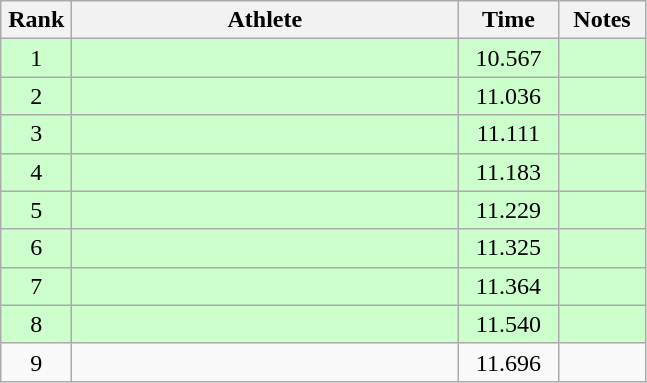<table class=wikitable style="text-align:center">
<tr>
<th width=40>Rank</th>
<th width=250>Athlete</th>
<th width=60>Time</th>
<th width=50>Notes</th>
</tr>
<tr bgcolor="ccffcc">
<td>1</td>
<td align=left></td>
<td>10.567</td>
<td></td>
</tr>
<tr bgcolor="ccffcc">
<td>2</td>
<td align=left></td>
<td>11.036</td>
<td></td>
</tr>
<tr bgcolor="ccffcc">
<td>3</td>
<td align=left></td>
<td>11.111</td>
<td></td>
</tr>
<tr bgcolor="ccffcc">
<td>4</td>
<td align=left></td>
<td>11.183</td>
<td></td>
</tr>
<tr bgcolor="ccffcc">
<td>5</td>
<td align=left></td>
<td>11.229</td>
<td></td>
</tr>
<tr bgcolor="ccffcc">
<td>6</td>
<td align=left></td>
<td>11.325</td>
<td></td>
</tr>
<tr bgcolor="ccffcc">
<td>7</td>
<td align=left></td>
<td>11.364</td>
<td></td>
</tr>
<tr bgcolor="ccffcc">
<td>8</td>
<td align=left></td>
<td>11.540</td>
<td></td>
</tr>
<tr>
<td>9</td>
<td align=left></td>
<td>11.696</td>
<td></td>
</tr>
</table>
